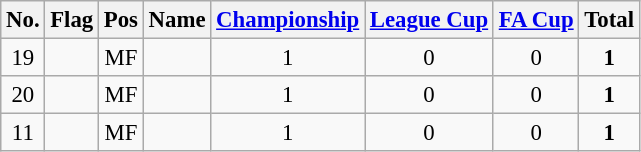<table class="wikitable sortable" style="text-align:center; font-size:95%;">
<tr>
<th>No.</th>
<th>Flag</th>
<th>Pos</th>
<th>Name</th>
<th><a href='#'>Championship</a></th>
<th><a href='#'>League Cup</a></th>
<th><a href='#'>FA Cup</a></th>
<th>Total</th>
</tr>
<tr>
<td>19</td>
<td></td>
<td>MF</td>
<td></td>
<td>1</td>
<td>0</td>
<td>0</td>
<td> <strong>1</strong></td>
</tr>
<tr>
<td>20</td>
<td></td>
<td>MF</td>
<td></td>
<td>1</td>
<td>0</td>
<td>0</td>
<td> <strong>1</strong></td>
</tr>
<tr>
<td>11</td>
<td></td>
<td>MF</td>
<td></td>
<td>1</td>
<td>0</td>
<td>0</td>
<td> <strong>1</strong></td>
</tr>
</table>
